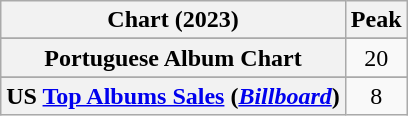<table class="wikitable sortable plainrowheaders" style="text-align:center">
<tr>
<th scope="col">Chart (2023)</th>
<th scope="col">Peak</th>
</tr>
<tr>
</tr>
<tr>
</tr>
<tr>
</tr>
<tr>
</tr>
<tr>
<th scope="row">Portuguese Album Chart</th>
<td>20</td>
</tr>
<tr>
</tr>
<tr>
</tr>
<tr>
</tr>
<tr>
</tr>
<tr>
</tr>
<tr>
<th scope="row">US <a href='#'>Top Albums Sales</a> (<em><a href='#'>Billboard</a></em>)</th>
<td>8</td>
</tr>
</table>
